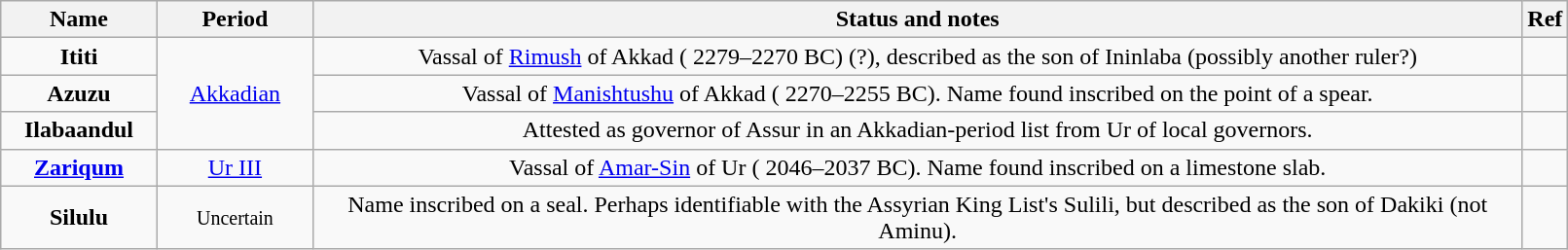<table class="wikitable" style="text-align:center; width:85%;">
<tr>
<th width="10%">Name</th>
<th width="10%">Period</th>
<th width="78%">Status and notes</th>
<th width="2%">Ref</th>
</tr>
<tr>
<td><strong>Ititi</strong></td>
<td rowspan=3><a href='#'>Akkadian</a></td>
<td>Vassal of <a href='#'>Rimush</a> of Akkad ( 2279–2270 BC) (?), described as the son of Ininlaba (possibly another ruler?)</td>
<td></td>
</tr>
<tr>
<td><strong>Azuzu</strong></td>
<td>Vassal of <a href='#'>Manishtushu</a> of Akkad ( 2270–2255 BC). Name found inscribed on the point of a spear.</td>
<td></td>
</tr>
<tr>
<td><strong>Ilabaandul</strong></td>
<td>Attested as governor of Assur in an Akkadian-period list from Ur of local governors.</td>
<td></td>
</tr>
<tr>
<td><strong><a href='#'>Zariqum</a></strong></td>
<td><a href='#'>Ur III</a></td>
<td>Vassal of <a href='#'>Amar-Sin</a> of Ur ( 2046–2037 BC). Name found inscribed on a limestone slab.</td>
<td></td>
</tr>
<tr>
<td><strong>Silulu</strong></td>
<td><small>Uncertain</small></td>
<td>Name inscribed on a seal. Perhaps identifiable with the Assyrian King List's Sulili, but described as the son of Dakiki (not Aminu).</td>
<td></td>
</tr>
</table>
